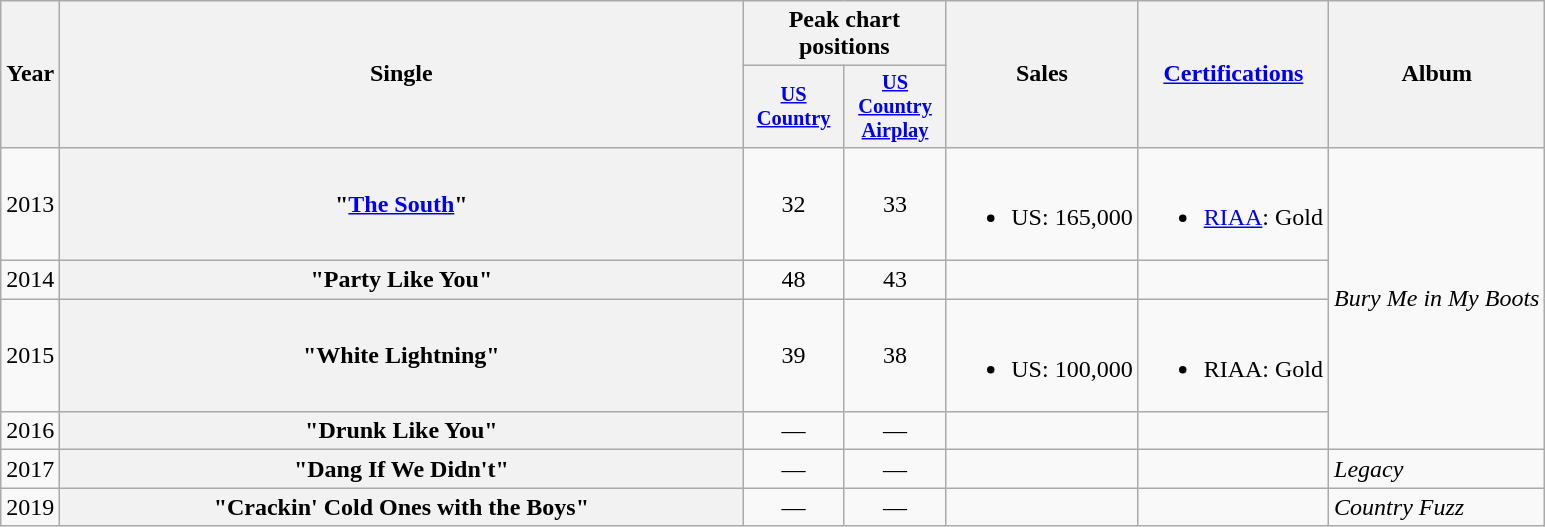<table class="wikitable plainrowheaders" style="text-align:center;">
<tr>
<th rowspan="2">Year</th>
<th rowspan="2" style="width:28em;">Single</th>
<th colspan="2">Peak chart<br>positions</th>
<th rowspan="2">Sales</th>
<th rowspan="2"><a href='#'>Certifications</a></th>
<th rowspan="2">Album</th>
</tr>
<tr>
<th style="width:4.5em;font-size:85%"><a href='#'>US Country</a><br></th>
<th style="width:4.5em;font-size:85%"><a href='#'>US Country Airplay</a><br></th>
</tr>
<tr>
<td>2013</td>
<th scope="row">"<a href='#'>The South</a>"<br></th>
<td>32</td>
<td>33</td>
<td><br><ul><li>US: 165,000</li></ul></td>
<td><br><ul><li><a href='#'>RIAA</a>: Gold</li></ul></td>
<td rowspan="4" style="text-align:left;"><em>Bury Me in My Boots</em></td>
</tr>
<tr>
<td>2014</td>
<th scope="row">"Party Like You"</th>
<td>48</td>
<td>43</td>
<td></td>
<td></td>
</tr>
<tr>
<td>2015</td>
<th scope="row">"White Lightning"</th>
<td>39</td>
<td>38</td>
<td><br><ul><li>US: 100,000</li></ul></td>
<td><br><ul><li>RIAA: Gold</li></ul></td>
</tr>
<tr>
<td>2016</td>
<th scope="row">"Drunk Like You"</th>
<td>—</td>
<td>—</td>
<td></td>
<td></td>
</tr>
<tr>
<td>2017</td>
<th scope="row">"Dang If We Didn't"</th>
<td>—</td>
<td>—</td>
<td></td>
<td></td>
<td align="left"><em>Legacy</em></td>
</tr>
<tr>
<td>2019</td>
<th scope="row">"Crackin' Cold Ones with the Boys"</th>
<td>—</td>
<td>—</td>
<td></td>
<td></td>
<td align="left"><em>Country Fuzz</em></td>
</tr>
</table>
